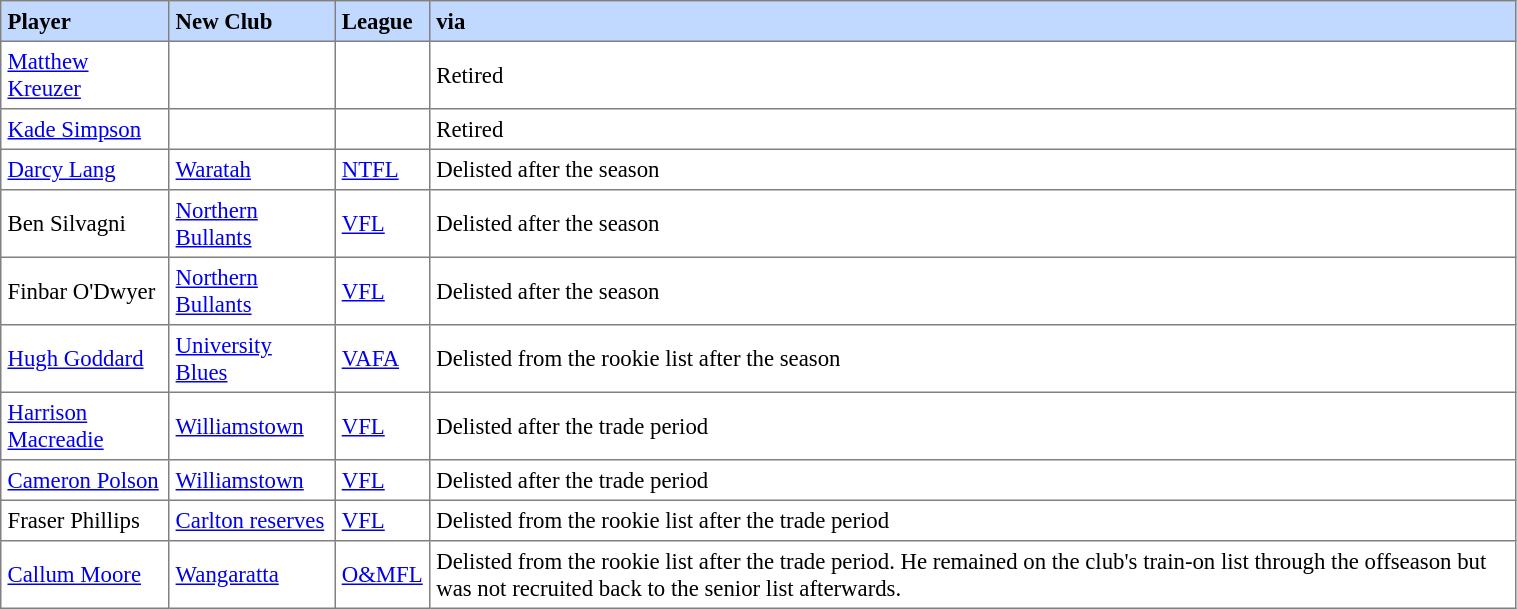<table border="1" cellpadding="4" cellspacing="0"  style="text-align:left; font-size:95%; border-collapse:collapse; width:80%;">
<tr style="background:#C1D8FF;">
<th>Player</th>
<th>New Club</th>
<th>League</th>
<th>via</th>
</tr>
<tr>
<td> <a href='#'>Matthew Kreuzer</a></td>
<td></td>
<td></td>
<td>Retired</td>
</tr>
<tr>
<td> <a href='#'>Kade Simpson</a></td>
<td></td>
<td></td>
<td>Retired</td>
</tr>
<tr>
<td> <a href='#'>Darcy Lang</a></td>
<td><a href='#'>Waratah</a></td>
<td><a href='#'>NTFL</a></td>
<td>Delisted after the season</td>
</tr>
<tr>
<td> Ben Silvagni</td>
<td><a href='#'>Northern Bullants</a></td>
<td><a href='#'>VFL</a></td>
<td>Delisted after the season</td>
</tr>
<tr>
<td> Finbar O'Dwyer</td>
<td><a href='#'>Northern Bullants</a></td>
<td><a href='#'>VFL</a></td>
<td>Delisted after the season</td>
</tr>
<tr>
<td> <a href='#'>Hugh Goddard</a></td>
<td><a href='#'>University Blues</a></td>
<td><a href='#'>VAFA</a></td>
<td>Delisted from the rookie list after the season</td>
</tr>
<tr>
<td> <a href='#'>Harrison Macreadie</a></td>
<td><a href='#'>Williamstown</a></td>
<td><a href='#'>VFL</a></td>
<td>Delisted after the trade period</td>
</tr>
<tr>
<td> <a href='#'>Cameron Polson</a></td>
<td><a href='#'>Williamstown</a></td>
<td><a href='#'>VFL</a></td>
<td>Delisted after the trade period</td>
</tr>
<tr>
<td> Fraser Phillips</td>
<td><a href='#'>Carlton reserves</a></td>
<td><a href='#'>VFL</a></td>
<td>Delisted from the rookie list after the trade period</td>
</tr>
<tr>
<td> <a href='#'>Callum Moore</a></td>
<td><a href='#'>Wangaratta</a></td>
<td><a href='#'>O&MFL</a></td>
<td>Delisted from the rookie list after the trade period. He remained on the club's train-on list through the offseason but was not recruited back to the senior list afterwards.</td>
</tr>
</table>
